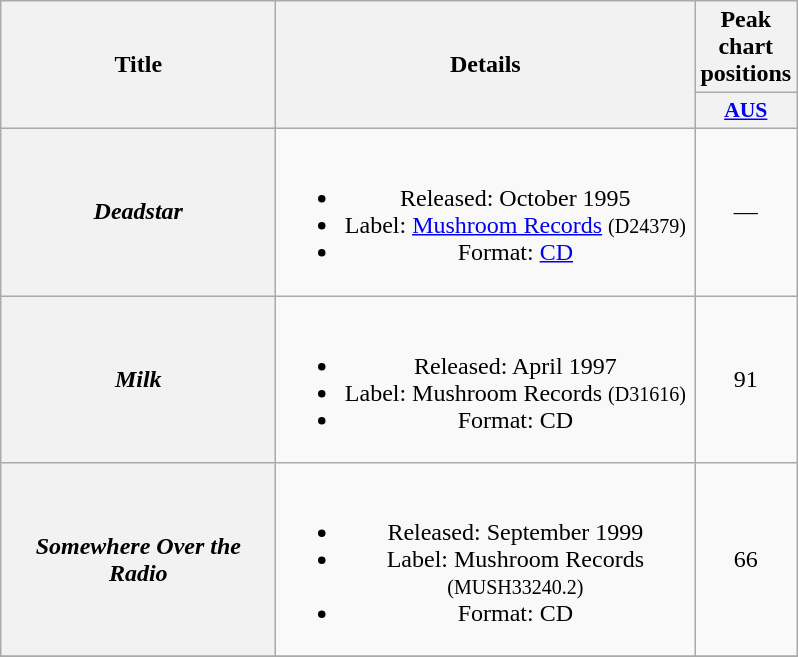<table class="wikitable plainrowheaders" style="text-align:center;" border="1">
<tr>
<th scope="col" rowspan="2" style="width:11em;">Title</th>
<th scope="col" rowspan="2" style="width:17em;">Details</th>
<th scope="col" colspan="1">Peak chart positions</th>
</tr>
<tr>
<th scope="col" style="width:3em;font-size:90%;"><a href='#'>AUS</a><br></th>
</tr>
<tr>
<th scope="row"><em>Deadstar</em></th>
<td><br><ul><li>Released: October 1995</li><li>Label: <a href='#'>Mushroom Records</a> <small>(D24379)</small></li><li>Format: <a href='#'>CD</a></li></ul></td>
<td>—</td>
</tr>
<tr>
<th scope="row"><em>Milk</em></th>
<td><br><ul><li>Released: April 1997</li><li>Label: Mushroom Records <small>(D31616)</small></li><li>Format: CD</li></ul></td>
<td>91</td>
</tr>
<tr>
<th scope="row"><em>Somewhere Over the Radio</em></th>
<td><br><ul><li>Released: September 1999</li><li>Label: Mushroom Records <small>(MUSH33240.2)</small></li><li>Format: CD</li></ul></td>
<td>66</td>
</tr>
<tr>
</tr>
</table>
